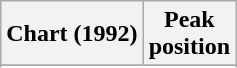<table class="wikitable plainrowheaders" style="text-align:center">
<tr>
<th scope="col">Chart (1992)</th>
<th scope="col">Peak<br>position</th>
</tr>
<tr>
</tr>
<tr>
</tr>
</table>
